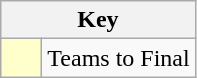<table class="wikitable" style="text-align: center;">
<tr>
<th colspan=2>Key</th>
</tr>
<tr>
<td style="background:#ffffcc; width:20px;"></td>
<td align=left>Teams to Final</td>
</tr>
</table>
